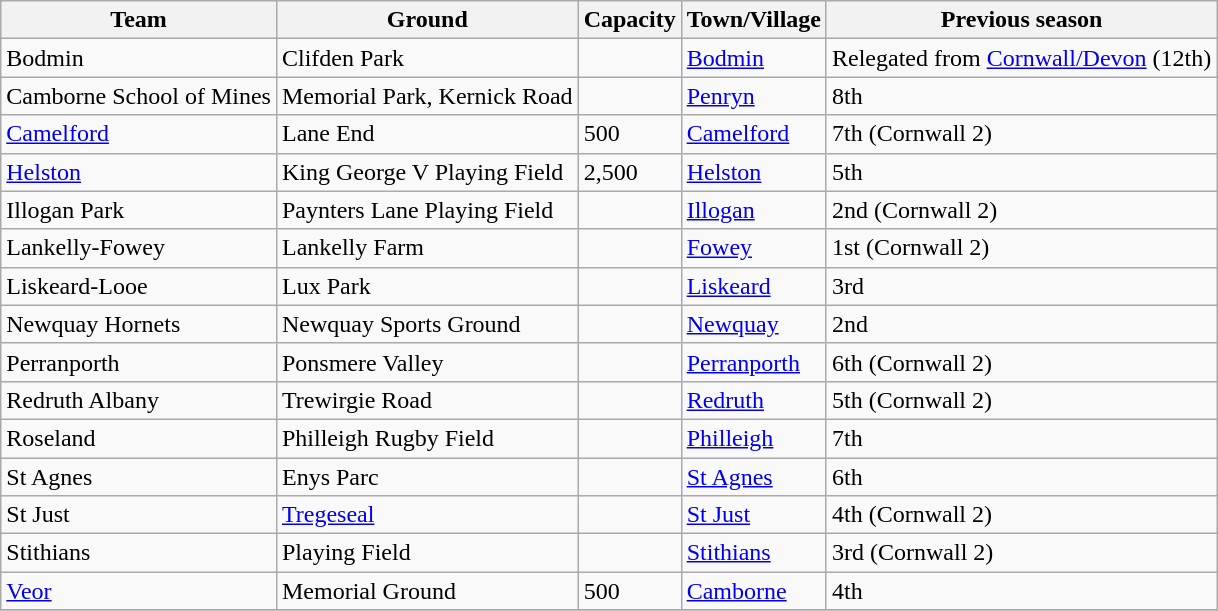<table class="wikitable sortable">
<tr>
<th>Team</th>
<th>Ground</th>
<th>Capacity</th>
<th>Town/Village</th>
<th>Previous season</th>
</tr>
<tr>
<td>Bodmin</td>
<td>Clifden Park</td>
<td></td>
<td><a href='#'>Bodmin</a></td>
<td>Relegated from <a href='#'>Cornwall/Devon</a> (12th)</td>
</tr>
<tr>
<td>Camborne School of Mines</td>
<td>Memorial Park, Kernick Road</td>
<td></td>
<td><a href='#'>Penryn</a></td>
<td>8th</td>
</tr>
<tr>
<td><a href='#'>Camelford</a></td>
<td>Lane End</td>
<td>500</td>
<td><a href='#'>Camelford</a></td>
<td>7th (Cornwall 2)</td>
</tr>
<tr>
<td><a href='#'>Helston</a></td>
<td>King George V Playing Field</td>
<td>2,500</td>
<td><a href='#'>Helston</a></td>
<td>5th</td>
</tr>
<tr>
<td>Illogan Park</td>
<td>Paynters Lane Playing Field</td>
<td></td>
<td><a href='#'>Illogan</a></td>
<td>2nd (Cornwall 2)</td>
</tr>
<tr>
<td>Lankelly-Fowey</td>
<td>Lankelly Farm</td>
<td></td>
<td><a href='#'>Fowey</a></td>
<td>1st (Cornwall 2)</td>
</tr>
<tr>
<td>Liskeard-Looe</td>
<td>Lux Park</td>
<td></td>
<td><a href='#'>Liskeard</a></td>
<td>3rd</td>
</tr>
<tr>
<td>Newquay Hornets</td>
<td>Newquay Sports Ground</td>
<td></td>
<td><a href='#'>Newquay</a></td>
<td>2nd</td>
</tr>
<tr>
<td>Perranporth</td>
<td>Ponsmere Valley</td>
<td></td>
<td><a href='#'>Perranporth</a></td>
<td>6th (Cornwall 2)</td>
</tr>
<tr>
<td>Redruth Albany</td>
<td>Trewirgie Road</td>
<td></td>
<td><a href='#'>Redruth</a></td>
<td>5th (Cornwall 2)</td>
</tr>
<tr>
<td>Roseland</td>
<td>Philleigh Rugby Field</td>
<td></td>
<td><a href='#'>Philleigh</a></td>
<td>7th</td>
</tr>
<tr>
<td>St Agnes</td>
<td>Enys Parc</td>
<td></td>
<td><a href='#'>St Agnes</a></td>
<td>6th</td>
</tr>
<tr>
<td>St Just</td>
<td><a href='#'>Tregeseal</a></td>
<td></td>
<td><a href='#'>St Just</a></td>
<td>4th (Cornwall 2)</td>
</tr>
<tr>
<td>Stithians</td>
<td>Playing Field</td>
<td></td>
<td><a href='#'>Stithians</a></td>
<td>3rd (Cornwall 2)</td>
</tr>
<tr>
<td><a href='#'>Veor</a></td>
<td>Memorial Ground</td>
<td>500</td>
<td><a href='#'>Camborne</a></td>
<td>4th</td>
</tr>
<tr |align=left|>
</tr>
</table>
